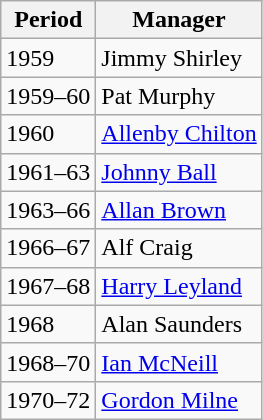<table class="wikitable">
<tr>
<th>Period</th>
<th>Manager</th>
</tr>
<tr>
<td>1959</td>
<td>Jimmy Shirley</td>
</tr>
<tr>
<td>1959–60</td>
<td>Pat Murphy</td>
</tr>
<tr>
<td>1960</td>
<td> <a href='#'>Allenby Chilton</a></td>
</tr>
<tr>
<td>1961–63</td>
<td> <a href='#'>Johnny Ball</a></td>
</tr>
<tr>
<td>1963–66</td>
<td> <a href='#'>Allan Brown</a></td>
</tr>
<tr>
<td>1966–67</td>
<td>Alf Craig</td>
</tr>
<tr>
<td>1967–68</td>
<td> <a href='#'>Harry Leyland</a></td>
</tr>
<tr>
<td>1968</td>
<td>Alan Saunders</td>
</tr>
<tr>
<td>1968–70</td>
<td> <a href='#'>Ian McNeill</a></td>
</tr>
<tr>
<td>1970–72</td>
<td> <a href='#'>Gordon Milne</a></td>
</tr>
</table>
